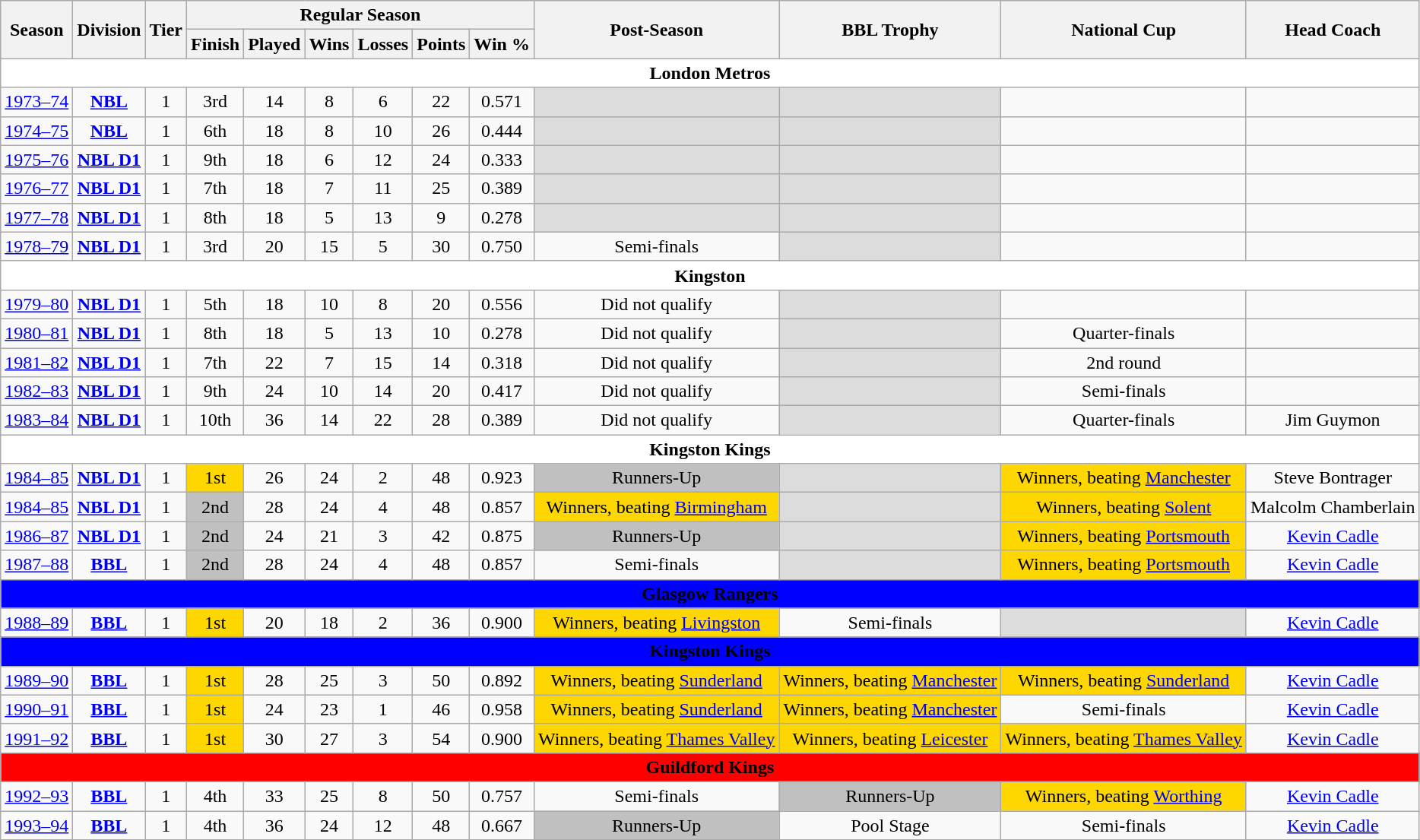<table class="wikitable" style="font-size:100%;">
<tr bgcolor="#efefef">
<th rowspan="2">Season</th>
<th rowspan="2">Division</th>
<th rowspan="2">Tier</th>
<th colspan="6">Regular Season</th>
<th rowspan="2">Post-Season</th>
<th rowspan="2">BBL Trophy</th>
<th rowspan="2">National Cup</th>
<th rowspan="2">Head Coach</th>
</tr>
<tr>
<th>Finish</th>
<th>Played</th>
<th>Wins</th>
<th>Losses</th>
<th>Points</th>
<th>Win %</th>
</tr>
<tr>
<td colspan="13" align=center bgcolor="white"><span><strong>London Metros</strong></span></td>
</tr>
<tr>
<td style="text-align:center;"><a href='#'>1973–74</a></td>
<td style="text-align:center;"><strong><a href='#'>NBL</a></strong></td>
<td style="text-align:center;">1</td>
<td style="text-align:center;">3rd</td>
<td style="text-align:center;">14</td>
<td style="text-align:center;">8</td>
<td style="text-align:center;">6</td>
<td style="text-align:center;">22</td>
<td style="text-align:center;">0.571</td>
<td style="text-align:center;"bgcolor=#DCDCDC></td>
<td style="text-align:center;"bgcolor=#DCDCDC></td>
<td style="text-align:center;"></td>
<td style="text-align:center;"></td>
</tr>
<tr>
<td style="text-align:center;"><a href='#'>1974–75</a></td>
<td style="text-align:center;"><strong><a href='#'>NBL</a></strong></td>
<td style="text-align:center;">1</td>
<td style="text-align:center;">6th</td>
<td style="text-align:center;">18</td>
<td style="text-align:center;">8</td>
<td style="text-align:center;">10</td>
<td style="text-align:center;">26</td>
<td style="text-align:center;">0.444</td>
<td style="text-align:center;"bgcolor=#DCDCDC></td>
<td style="text-align:center;"bgcolor=#DCDCDC></td>
<td style="text-align:center;"></td>
<td style="text-align:center;"></td>
</tr>
<tr>
<td style="text-align:center;"><a href='#'>1975–76</a></td>
<td style="text-align:center;"><strong><a href='#'>NBL D1</a></strong></td>
<td style="text-align:center;">1</td>
<td style="text-align:center;">9th</td>
<td style="text-align:center;">18</td>
<td style="text-align:center;">6</td>
<td style="text-align:center;">12</td>
<td style="text-align:center;">24</td>
<td style="text-align:center;">0.333</td>
<td style="text-align:center;"bgcolor=#DCDCDC></td>
<td style="text-align:center;"bgcolor=#DCDCDC></td>
<td style="text-align:center;"></td>
<td style="text-align:center;"></td>
</tr>
<tr>
<td style="text-align:center;"><a href='#'>1976–77</a></td>
<td style="text-align:center;"><strong><a href='#'>NBL D1</a></strong></td>
<td style="text-align:center;">1</td>
<td style="text-align:center;">7th</td>
<td style="text-align:center;">18</td>
<td style="text-align:center;">7</td>
<td style="text-align:center;">11</td>
<td style="text-align:center;">25</td>
<td style="text-align:center;">0.389</td>
<td style="text-align:center;"bgcolor=#DCDCDC></td>
<td style="text-align:center;"bgcolor=#DCDCDC></td>
<td style="text-align:center;"></td>
<td style="text-align:center;"></td>
</tr>
<tr>
<td style="text-align:center;"><a href='#'>1977–78</a></td>
<td style="text-align:center;"><strong><a href='#'>NBL D1</a></strong></td>
<td style="text-align:center;">1</td>
<td style="text-align:center;">8th</td>
<td style="text-align:center;">18</td>
<td style="text-align:center;">5</td>
<td style="text-align:center;">13</td>
<td style="text-align:center;">9</td>
<td style="text-align:center;">0.278</td>
<td style="text-align:center;"bgcolor=#DCDCDC></td>
<td style="text-align:center;"bgcolor=#DCDCDC></td>
<td style="text-align:center;"></td>
<td style="text-align:center;"></td>
</tr>
<tr>
<td style="text-align:center;"><a href='#'>1978–79</a></td>
<td style="text-align:center;"><strong><a href='#'>NBL D1</a></strong></td>
<td style="text-align:center;">1</td>
<td style="text-align:center;">3rd</td>
<td style="text-align:center;">20</td>
<td style="text-align:center;">15</td>
<td style="text-align:center;">5</td>
<td style="text-align:center;">30</td>
<td style="text-align:center;">0.750</td>
<td style="text-align:center;">Semi-finals</td>
<td style="text-align:center;"bgcolor=#DCDCDC></td>
<td style="text-align:center;"></td>
<td style="text-align:center;"></td>
</tr>
<tr>
<td colspan="13" align=center bgcolor="white"><span><strong>Kingston</strong></span></td>
</tr>
<tr>
<td style="text-align:center;"><a href='#'>1979–80</a></td>
<td style="text-align:center;"><strong><a href='#'>NBL D1</a></strong></td>
<td style="text-align:center;">1</td>
<td style="text-align:center;">5th</td>
<td style="text-align:center;">18</td>
<td style="text-align:center;">10</td>
<td style="text-align:center;">8</td>
<td style="text-align:center;">20</td>
<td style="text-align:center;">0.556</td>
<td style="text-align:center;">Did not qualify</td>
<td style="text-align:center;"bgcolor=#DCDCDC></td>
<td style="text-align:center;"></td>
<td style="text-align:center;"></td>
</tr>
<tr>
<td style="text-align:center;"><a href='#'>1980–81</a></td>
<td style="text-align:center;"><strong><a href='#'>NBL D1</a></strong></td>
<td style="text-align:center;">1</td>
<td style="text-align:center;">8th</td>
<td style="text-align:center;">18</td>
<td style="text-align:center;">5</td>
<td style="text-align:center;">13</td>
<td style="text-align:center;">10</td>
<td style="text-align:center;">0.278</td>
<td style="text-align:center;">Did not qualify</td>
<td style="text-align:center;"bgcolor=#DCDCDC></td>
<td style="text-align:center;">Quarter-finals</td>
<td style="text-align:center;"></td>
</tr>
<tr>
<td style="text-align:center;"><a href='#'>1981–82</a></td>
<td style="text-align:center;"><strong><a href='#'>NBL D1</a></strong></td>
<td style="text-align:center;">1</td>
<td style="text-align:center;">7th</td>
<td style="text-align:center;">22</td>
<td style="text-align:center;">7</td>
<td style="text-align:center;">15</td>
<td style="text-align:center;">14</td>
<td style="text-align:center;">0.318</td>
<td style="text-align:center;">Did not qualify</td>
<td style="text-align:center;"bgcolor=#DCDCDC></td>
<td style="text-align:center;">2nd round</td>
<td style="text-align:center;"></td>
</tr>
<tr>
<td style="text-align:center;"><a href='#'>1982–83</a></td>
<td style="text-align:center;"><strong><a href='#'>NBL D1</a></strong></td>
<td style="text-align:center;">1</td>
<td style="text-align:center;">9th</td>
<td style="text-align:center;">24</td>
<td style="text-align:center;">10</td>
<td style="text-align:center;">14</td>
<td style="text-align:center;">20</td>
<td style="text-align:center;">0.417</td>
<td style="text-align:center;">Did not qualify</td>
<td style="text-align:center;"bgcolor=#DCDCDC></td>
<td style="text-align:center;">Semi-finals</td>
<td style="text-align:center;"></td>
</tr>
<tr>
<td style="text-align:center;"><a href='#'>1983–84</a></td>
<td style="text-align:center;"><strong><a href='#'>NBL D1</a></strong></td>
<td style="text-align:center;">1</td>
<td style="text-align:center;">10th</td>
<td style="text-align:center;">36</td>
<td style="text-align:center;">14</td>
<td style="text-align:center;">22</td>
<td style="text-align:center;">28</td>
<td style="text-align:center;">0.389</td>
<td style="text-align:center;">Did not qualify</td>
<td style="text-align:center;"bgcolor=#DCDCDC></td>
<td style="text-align:center;">Quarter-finals</td>
<td style="text-align:center;">Jim Guymon</td>
</tr>
<tr>
<td colspan="13" align=center bgcolor="white"><span><strong>Kingston Kings</strong></span></td>
</tr>
<tr>
<td style="text-align:center;"><a href='#'>1984–85</a></td>
<td style="text-align:center;"><strong><a href='#'>NBL D1</a></strong></td>
<td style="text-align:center;">1</td>
<td style="text-align:center;"bgcolor=gold>1st</td>
<td style="text-align:center;">26</td>
<td style="text-align:center;">24</td>
<td style="text-align:center;">2</td>
<td style="text-align:center;">48</td>
<td style="text-align:center;">0.923</td>
<td style="text-align:center;"bgcolor=silver>Runners-Up</td>
<td style="text-align:center;"bgcolor=#DCDCDC></td>
<td style="text-align:center;"bgcolor=gold>Winners, beating <a href='#'>Manchester</a></td>
<td style="text-align:center;">Steve Bontrager</td>
</tr>
<tr>
<td style="text-align:center;"><a href='#'>1984–85</a></td>
<td style="text-align:center;"><strong><a href='#'>NBL D1</a></strong></td>
<td style="text-align:center;">1</td>
<td style="text-align:center;"bgcolor=silver>2nd</td>
<td style="text-align:center;">28</td>
<td style="text-align:center;">24</td>
<td style="text-align:center;">4</td>
<td style="text-align:center;">48</td>
<td style="text-align:center;">0.857</td>
<td style="text-align:center;"bgcolor=gold>Winners, beating <a href='#'>Birmingham</a></td>
<td style="text-align:center;"bgcolor=#DCDCDC></td>
<td style="text-align:center;"bgcolor=gold>Winners, beating <a href='#'>Solent</a></td>
<td style="text-align:center;">Malcolm Chamberlain</td>
</tr>
<tr>
<td style="text-align:center;"><a href='#'>1986–87</a></td>
<td style="text-align:center;"><strong><a href='#'>NBL D1</a></strong></td>
<td style="text-align:center;">1</td>
<td style="text-align:center;"bgcolor=silver>2nd</td>
<td style="text-align:center;">24</td>
<td style="text-align:center;">21</td>
<td style="text-align:center;">3</td>
<td style="text-align:center;">42</td>
<td style="text-align:center;">0.875</td>
<td style="text-align:center;"bgcolor=silver>Runners-Up</td>
<td style="text-align:center;"bgcolor=#DCDCDC></td>
<td style="text-align:center;"bgcolor=gold>Winners, beating <a href='#'>Portsmouth</a></td>
<td style="text-align:center;"><a href='#'>Kevin Cadle</a></td>
</tr>
<tr>
<td style="text-align:center;"><a href='#'>1987–88</a></td>
<td style="text-align:center;"><strong><a href='#'>BBL</a></strong></td>
<td style="text-align:center;">1</td>
<td style="text-align:center;"bgcolor=silver>2nd</td>
<td style="text-align:center;">28</td>
<td style="text-align:center;">24</td>
<td style="text-align:center;">4</td>
<td style="text-align:center;">48</td>
<td style="text-align:center;">0.857</td>
<td style="text-align:center;">Semi-finals</td>
<td style="text-align:center;"bgcolor=#DCDCDC></td>
<td style="text-align:center;"bgcolor=gold>Winners, beating <a href='#'>Portsmouth</a></td>
<td style="text-align:center;"><a href='#'>Kevin Cadle</a></td>
</tr>
<tr>
<td colspan="13" align=center bgcolor="blue"><span><strong>Glasgow Rangers</strong></span></td>
</tr>
<tr>
<td style="text-align:center;"><a href='#'>1988–89</a></td>
<td style="text-align:center;"><strong><a href='#'>BBL</a></strong></td>
<td style="text-align:center;">1</td>
<td style="text-align:center;"bgcolor=gold>1st</td>
<td style="text-align:center;">20</td>
<td style="text-align:center;">18</td>
<td style="text-align:center;">2</td>
<td style="text-align:center;">36</td>
<td style="text-align:center;">0.900</td>
<td style="text-align:center;"bgcolor=gold>Winners, beating <a href='#'>Livingston</a></td>
<td style="text-align:center;">Semi-finals</td>
<td style="text-align:center;"bgcolor=#DCDCDC></td>
<td style="text-align:center;"><a href='#'>Kevin Cadle</a></td>
</tr>
<tr>
<td colspan="13" align=center bgcolor="blue"><span><strong>Kingston Kings</strong></span></td>
</tr>
<tr>
<td style="text-align:center;"><a href='#'>1989–90</a></td>
<td style="text-align:center;"><strong><a href='#'>BBL</a></strong></td>
<td style="text-align:center;">1</td>
<td style="text-align:center;"bgcolor=gold>1st</td>
<td style="text-align:center;">28</td>
<td style="text-align:center;">25</td>
<td style="text-align:center;">3</td>
<td style="text-align:center;">50</td>
<td style="text-align:center;">0.892</td>
<td style="text-align:center;"bgcolor=gold>Winners, beating <a href='#'>Sunderland</a></td>
<td style="text-align:center;"bgcolor=gold>Winners, beating <a href='#'>Manchester</a></td>
<td style="text-align:center;"bgcolor=gold>Winners, beating <a href='#'>Sunderland</a></td>
<td style="text-align:center;"><a href='#'>Kevin Cadle</a></td>
</tr>
<tr>
<td style="text-align:center;"><a href='#'>1990–91</a></td>
<td style="text-align:center;"><strong><a href='#'>BBL</a></strong></td>
<td style="text-align:center;">1</td>
<td style="text-align:center;"bgcolor=gold>1st</td>
<td style="text-align:center;">24</td>
<td style="text-align:center;">23</td>
<td style="text-align:center;">1</td>
<td style="text-align:center;">46</td>
<td style="text-align:center;">0.958</td>
<td style="text-align:center;"bgcolor=gold>Winners, beating <a href='#'>Sunderland</a></td>
<td style="text-align:center;"bgcolor=gold>Winners, beating <a href='#'>Manchester</a></td>
<td style="text-align:center;">Semi-finals</td>
<td style="text-align:center;"><a href='#'>Kevin Cadle</a></td>
</tr>
<tr>
<td style="text-align:center;"><a href='#'>1991–92</a></td>
<td style="text-align:center;"><strong><a href='#'>BBL</a></strong></td>
<td style="text-align:center;">1</td>
<td style="text-align:center;"bgcolor=gold>1st</td>
<td style="text-align:center;">30</td>
<td style="text-align:center;">27</td>
<td style="text-align:center;">3</td>
<td style="text-align:center;">54</td>
<td style="text-align:center;">0.900</td>
<td style="text-align:center;"bgcolor=gold>Winners, beating <a href='#'>Thames Valley</a></td>
<td style="text-align:center;"bgcolor=gold>Winners, beating <a href='#'>Leicester</a></td>
<td style="text-align:center;"bgcolor=gold>Winners, beating <a href='#'>Thames Valley</a></td>
<td style="text-align:center;"><a href='#'>Kevin Cadle</a></td>
</tr>
<tr>
<td colspan="13" align=center bgcolor="red"><span><strong>Guildford Kings</strong></span></td>
</tr>
<tr>
<td style="text-align:center;"><a href='#'>1992–93</a></td>
<td style="text-align:center;"><strong><a href='#'>BBL</a></strong></td>
<td style="text-align:center;">1</td>
<td style="text-align:center;">4th</td>
<td style="text-align:center;">33</td>
<td style="text-align:center;">25</td>
<td style="text-align:center;">8</td>
<td style="text-align:center;">50</td>
<td style="text-align:center;">0.757</td>
<td style="text-align:center;">Semi-finals</td>
<td style="text-align:center;"bgcolor=silver>Runners-Up</td>
<td style="text-align:center;"bgcolor=gold>Winners, beating <a href='#'>Worthing</a></td>
<td style="text-align:center;"><a href='#'>Kevin Cadle</a></td>
</tr>
<tr>
<td style="text-align:center;"><a href='#'>1993–94</a></td>
<td style="text-align:center;"><strong><a href='#'>BBL</a></strong></td>
<td style="text-align:center;">1</td>
<td style="text-align:center;">4th</td>
<td style="text-align:center;">36</td>
<td style="text-align:center;">24</td>
<td style="text-align:center;">12</td>
<td style="text-align:center;">48</td>
<td style="text-align:center;">0.667</td>
<td style="text-align:center;"bgcolor=silver>Runners-Up</td>
<td style="text-align:center;">Pool Stage</td>
<td style="text-align:center;">Semi-finals</td>
<td style="text-align:center;"><a href='#'>Kevin Cadle</a></td>
</tr>
<tr>
</tr>
</table>
